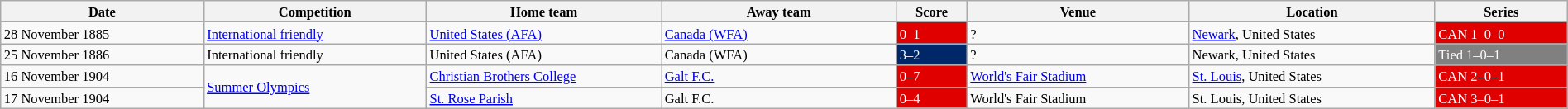<table class="wikitable" style="width:100%; margin:0 left; font-size: 11px">
<tr>
<th>Date</th>
<th>Competition</th>
<th width=15%>Home team</th>
<th width=15%>Away team</th>
<th>Score</th>
<th>Venue</th>
<th>Location</th>
<th>Series</th>
</tr>
<tr>
<td>28 November 1885</td>
<td><a href='#'>International friendly</a></td>
<td> <a href='#'>United States (AFA)</a></td>
<td> <a href='#'>Canada (WFA)</a></td>
<td style="color:#FFFFFF; background:#E00000;">0–1</td>
<td>?</td>
<td><a href='#'>Newark</a>, United States</td>
<td style="color:#FFFFFF; background:#E00000;">CAN 1–0–0</td>
</tr>
<tr>
<td>25 November 1886</td>
<td>International friendly</td>
<td> United States (AFA)</td>
<td> Canada (WFA)</td>
<td style="color:#FFFFFF; background:#002868;">3–2</td>
<td>?</td>
<td>Newark, United States</td>
<td style="color:#FFFFFF; background:#808080;">Tied 1–0–1</td>
</tr>
<tr>
<td>16 November 1904</td>
<td rowspan="2"><a href='#'>Summer Olympics</a></td>
<td> <a href='#'>Christian Brothers College</a></td>
<td> <a href='#'>Galt F.C.</a></td>
<td style="color:#FFFFFF; background:#E00000;">0–7</td>
<td><a href='#'>World's Fair Stadium</a></td>
<td><a href='#'>St. Louis</a>, United States</td>
<td style="color:#FFFFFF; background:#E00000;">CAN 2–0–1</td>
</tr>
<tr>
<td>17 November 1904</td>
<td> <a href='#'>St. Rose Parish</a></td>
<td> Galt F.C.</td>
<td style="color:#FFFFFF; background:#E00000;">0–4</td>
<td>World's Fair Stadium</td>
<td>St. Louis, United States</td>
<td style="color:#FFFFFF; background:#E00000;">CAN 3–0–1</td>
</tr>
</table>
